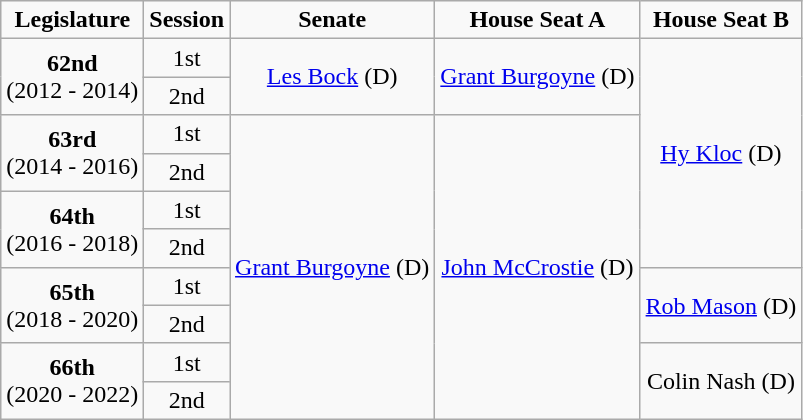<table class=wikitable style="text-align:center">
<tr>
<td><strong>Legislature</strong></td>
<td><strong>Session</strong></td>
<td><strong>Senate</strong></td>
<td><strong>House Seat A</strong></td>
<td><strong>House Seat B</strong></td>
</tr>
<tr>
<td rowspan="2" colspan="1" style="text-align: center;"><strong>62nd</strong> <br> (2012 - 2014)</td>
<td>1st</td>
<td rowspan="2" colspan="1" style="text-align: center;" ><a href='#'>Les Bock</a> (D)</td>
<td rowspan="2" colspan="1" style="text-align: center;" ><a href='#'>Grant Burgoyne</a> (D)</td>
<td rowspan="6" colspan="1" style="text-align: center;" ><a href='#'>Hy Kloc</a> (D)</td>
</tr>
<tr>
<td>2nd</td>
</tr>
<tr>
<td rowspan="2" colspan="1" style="text-align: center;"><strong>63rd</strong> <br> (2014 - 2016)</td>
<td>1st</td>
<td rowspan="8" colspan="1" style="text-align: center;" ><a href='#'>Grant Burgoyne</a> (D)</td>
<td rowspan="8" colspan="1" style="text-align: center;" ><a href='#'>John McCrostie</a> (D)</td>
</tr>
<tr>
<td>2nd</td>
</tr>
<tr>
<td rowspan="2" colspan="1" style="text-align: center;"><strong>64th</strong> <br> (2016 - 2018)</td>
<td>1st</td>
</tr>
<tr>
<td>2nd</td>
</tr>
<tr>
<td rowspan="2" colspan="1" style="text-align: center;"><strong>65th</strong> <br> (2018 - 2020)</td>
<td>1st</td>
<td rowspan="2" colspan="1" style="text-align: center;" ><a href='#'>Rob Mason</a> (D)</td>
</tr>
<tr>
<td>2nd</td>
</tr>
<tr>
<td rowspan="2" colspan="1" style="text-align: center;"><strong>66th</strong> <br> (2020 - 2022)</td>
<td>1st</td>
<td rowspan="2" colspan="1" style="text-align: center;" >Colin Nash (D)</td>
</tr>
<tr>
<td>2nd</td>
</tr>
</table>
